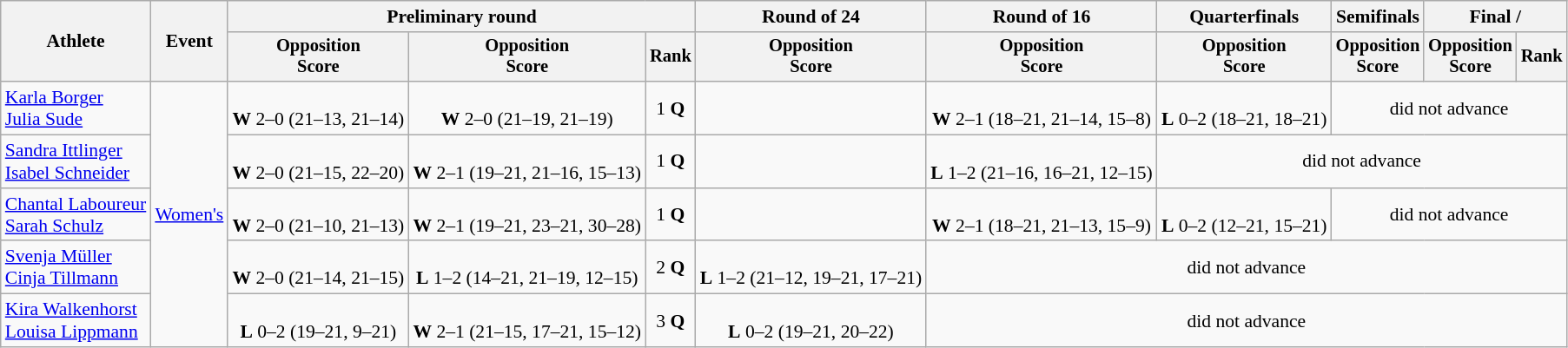<table class=wikitable style=font-size:90%;text-align:center>
<tr>
<th rowspan=2>Athlete</th>
<th rowspan=2>Event</th>
<th colspan=3>Preliminary round</th>
<th>Round of 24</th>
<th>Round of 16</th>
<th>Quarterfinals</th>
<th>Semifinals</th>
<th colspan=2>Final / </th>
</tr>
<tr style=font-size:95%>
<th>Opposition<br>Score</th>
<th>Opposition<br>Score</th>
<th>Rank</th>
<th>Opposition<br>Score</th>
<th>Opposition<br>Score</th>
<th>Opposition<br>Score</th>
<th>Opposition<br>Score</th>
<th>Opposition<br>Score</th>
<th>Rank</th>
</tr>
<tr>
<td align=left><a href='#'>Karla Borger</a><br><a href='#'>Julia Sude</a></td>
<td align=left rowspan=5><a href='#'>Women's</a></td>
<td><br><strong>W</strong> 2–0 (21–13, 21–14)</td>
<td><br><strong>W</strong> 2–0 (21–19, 21–19)</td>
<td>1 <strong>Q</strong></td>
<td></td>
<td><br><strong>W</strong> 2–1 (18–21, 21–14, 15–8)</td>
<td><br><strong>L</strong> 0–2 (18–21, 18–21)</td>
<td colspan=3>did not advance</td>
</tr>
<tr>
<td align=left><a href='#'>Sandra Ittlinger</a><br><a href='#'>Isabel Schneider</a></td>
<td><br><strong>W</strong> 2–0 (21–15, 22–20)</td>
<td><br><strong>W</strong> 2–1 (19–21, 21–16, 15–13)</td>
<td>1 <strong>Q</strong></td>
<td></td>
<td><br><strong>L</strong> 1–2 (21–16, 16–21, 12–15)</td>
<td colspan=4>did not advance</td>
</tr>
<tr>
<td align=left><a href='#'>Chantal Laboureur</a><br><a href='#'>Sarah Schulz</a></td>
<td><br><strong>W</strong> 2–0 (21–10, 21–13)</td>
<td><br><strong>W</strong> 2–1 (19–21, 23–21, 30–28)</td>
<td>1 <strong>Q</strong></td>
<td></td>
<td><br><strong>W</strong> 2–1 (18–21, 21–13, 15–9)</td>
<td><br><strong>L</strong> 0–2 (12–21, 15–21)</td>
<td colspan=3>did not advance</td>
</tr>
<tr>
<td align=left><a href='#'>Svenja Müller</a><br><a href='#'>Cinja Tillmann</a></td>
<td><br><strong>W</strong> 2–0 (21–14, 21–15)</td>
<td><br><strong>L</strong> 1–2 (14–21, 21–19, 12–15)</td>
<td>2 <strong>Q</strong></td>
<td><br><strong>L</strong> 1–2 (21–12, 19–21, 17–21)</td>
<td colspan=5>did not advance</td>
</tr>
<tr>
<td align=left><a href='#'>Kira Walkenhorst</a><br><a href='#'>Louisa Lippmann</a></td>
<td><br><strong>L</strong> 0–2 (19–21, 9–21)</td>
<td><br><strong>W</strong> 2–1 (21–15, 17–21, 15–12)</td>
<td>3 <strong>Q</strong></td>
<td><br><strong>L</strong> 0–2 (19–21, 20–22)</td>
<td colspan=5>did not advance</td>
</tr>
</table>
